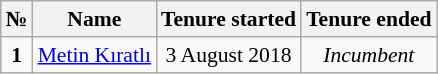<table class="wikitable" style="text-align:center; font-size:90%;">
<tr>
<th>№</th>
<th>Name</th>
<th>Tenure started</th>
<th>Tenure ended</th>
</tr>
<tr>
<td><strong>1</strong></td>
<td><a href='#'>Metin Kıratlı</a></td>
<td>3 August 2018</td>
<td><em>Incumbent</em></td>
</tr>
</table>
